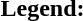<table class="toccolours" style="font-size:100%; white-space:nowrap;">
<tr>
<td><strong>Legend:</strong></td>
<td>      </td>
</tr>
<tr>
<td></td>
</tr>
<tr>
<td></td>
</tr>
</table>
